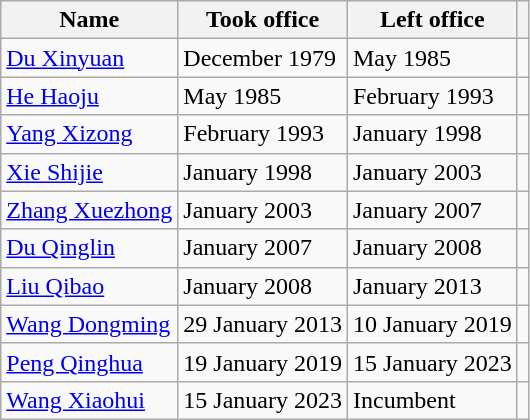<table class="wikitable">
<tr>
<th>Name</th>
<th>Took office</th>
<th>Left office</th>
<th></th>
</tr>
<tr>
<td><a href='#'>Du Xinyuan</a></td>
<td>December 1979</td>
<td>May 1985</td>
<td></td>
</tr>
<tr>
<td><a href='#'>He Haoju</a></td>
<td>May 1985</td>
<td>February 1993</td>
<td></td>
</tr>
<tr>
<td><a href='#'>Yang Xizong</a></td>
<td>February 1993</td>
<td>January 1998</td>
<td></td>
</tr>
<tr>
<td><a href='#'>Xie Shijie</a></td>
<td>January 1998</td>
<td>January 2003</td>
<td></td>
</tr>
<tr>
<td><a href='#'>Zhang Xuezhong</a></td>
<td>January 2003</td>
<td>January 2007</td>
<td></td>
</tr>
<tr>
<td><a href='#'>Du Qinglin</a></td>
<td>January 2007</td>
<td>January 2008</td>
<td></td>
</tr>
<tr>
<td><a href='#'>Liu Qibao</a></td>
<td>January 2008</td>
<td>January 2013</td>
<td></td>
</tr>
<tr>
<td><a href='#'>Wang Dongming</a></td>
<td>29 January 2013</td>
<td>10 January 2019</td>
<td></td>
</tr>
<tr>
<td><a href='#'>Peng Qinghua</a></td>
<td>19 January 2019</td>
<td>15 January 2023</td>
<td></td>
</tr>
<tr>
<td><a href='#'>Wang Xiaohui</a></td>
<td>15 January 2023</td>
<td>Incumbent</td>
<td></td>
</tr>
</table>
